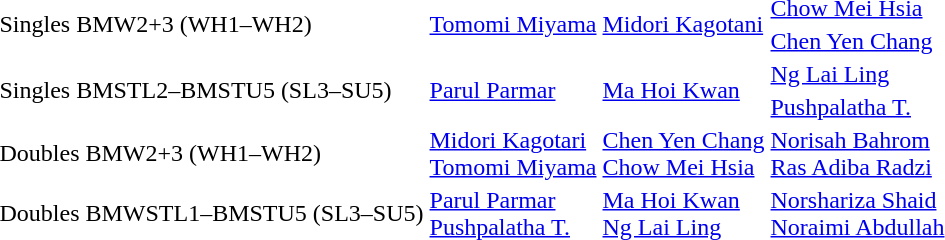<table>
<tr>
<td rowspan=2>Singles BMW2+3 (WH1–WH2)</td>
<td rowspan=2> <a href='#'>Tomomi Miyama</a></td>
<td rowspan=2> <a href='#'>Midori Kagotani</a></td>
<td> <a href='#'>Chow Mei Hsia</a></td>
</tr>
<tr>
<td> <a href='#'>Chen Yen Chang</a></td>
</tr>
<tr>
<td rowspan=2>Singles BMSTL2–BMSTU5 (SL3–SU5)</td>
<td rowspan=2> <a href='#'>Parul Parmar</a></td>
<td rowspan=2> <a href='#'>Ma Hoi Kwan</a></td>
<td> <a href='#'>Ng Lai Ling</a></td>
</tr>
<tr>
<td> <a href='#'>Pushpalatha T.</a></td>
</tr>
<tr>
<td>Doubles BMW2+3 (WH1–WH2)</td>
<td> <a href='#'>Midori Kagotari</a><br> <a href='#'>Tomomi Miyama</a></td>
<td> <a href='#'>Chen Yen Chang</a><br> <a href='#'>Chow Mei Hsia</a></td>
<td> <a href='#'>Norisah Bahrom</a><br> <a href='#'>Ras Adiba Radzi</a></td>
</tr>
<tr>
<td>Doubles BMWSTL1–BMSTU5 (SL3–SU5)</td>
<td> <a href='#'>Parul Parmar</a><br> <a href='#'>Pushpalatha T.</a></td>
<td> <a href='#'>Ma Hoi Kwan</a><br> <a href='#'>Ng Lai Ling</a></td>
<td> <a href='#'>Norshariza Shaid</a><br> <a href='#'>Noraimi Abdullah</a></td>
</tr>
</table>
